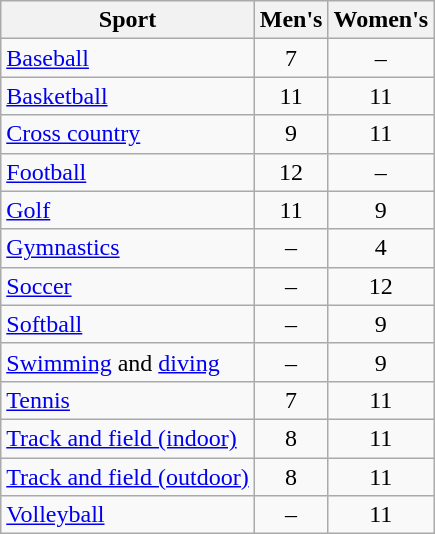<table class="wikitable" style=text-align:center>
<tr>
<th>Sport</th>
<th>Men's</th>
<th>Women's</th>
</tr>
<tr>
<td align=left><a href='#'>Baseball</a></td>
<td>7</td>
<td>–</td>
</tr>
<tr>
<td align=left><a href='#'>Basketball</a></td>
<td>11</td>
<td>11</td>
</tr>
<tr>
<td align=left><a href='#'>Cross country</a></td>
<td>9</td>
<td>11</td>
</tr>
<tr>
<td align=left><a href='#'>Football</a></td>
<td>12</td>
<td>–</td>
</tr>
<tr>
<td align=left><a href='#'>Golf</a></td>
<td>11</td>
<td>9</td>
</tr>
<tr>
<td align=left><a href='#'>Gymnastics</a></td>
<td>–</td>
<td>4</td>
</tr>
<tr>
<td align=left><a href='#'>Soccer</a></td>
<td>–</td>
<td>12</td>
</tr>
<tr>
<td align=left><a href='#'>Softball</a></td>
<td>–</td>
<td>9</td>
</tr>
<tr>
<td align=left><a href='#'>Swimming</a> and <a href='#'>diving</a></td>
<td>–</td>
<td>9</td>
</tr>
<tr>
<td align=left><a href='#'>Tennis</a></td>
<td>7</td>
<td>11</td>
</tr>
<tr>
<td align=left><a href='#'>Track and field (indoor)</a></td>
<td>8</td>
<td>11</td>
</tr>
<tr>
<td align=left><a href='#'>Track and field (outdoor)</a></td>
<td>8</td>
<td>11</td>
</tr>
<tr>
<td align=left><a href='#'>Volleyball</a></td>
<td>–</td>
<td>11</td>
</tr>
</table>
